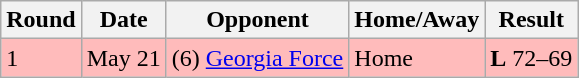<table class="wikitable">
<tr>
<th>Round</th>
<th>Date</th>
<th>Opponent</th>
<th>Home/Away</th>
<th>Result</th>
</tr>
<tr bgcolor="ffbbbb">
<td>1</td>
<td>May 21</td>
<td>(6) <a href='#'>Georgia Force</a></td>
<td>Home</td>
<td><strong>L</strong> 72–69</td>
</tr>
</table>
